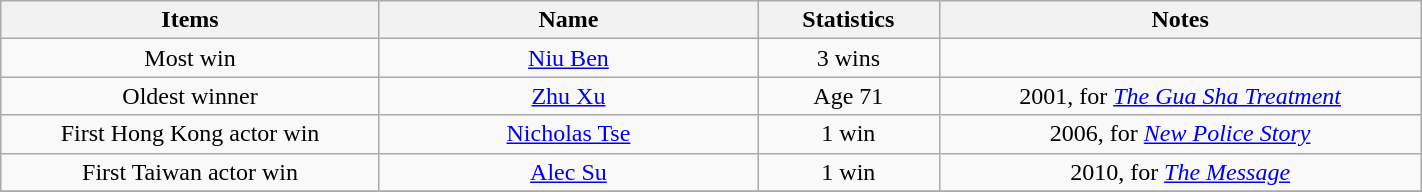<table class="wikitable" style="text-align: center" width="75%">
<tr>
<th width=175><strong>Items</strong></th>
<th width=175><strong>Name</strong></th>
<th width=80><strong>Statistics</strong></th>
<th width=225><strong>Notes</strong></th>
</tr>
<tr>
<td>Most win</td>
<td><a href='#'>Niu Ben</a></td>
<td>3 wins</td>
<td></td>
</tr>
<tr>
<td>Oldest winner</td>
<td><a href='#'>Zhu Xu</a></td>
<td>Age 71</td>
<td>2001, for <em><a href='#'>The Gua Sha Treatment</a></em></td>
</tr>
<tr>
<td>First Hong Kong actor win</td>
<td><a href='#'>Nicholas Tse</a></td>
<td>1 win</td>
<td>2006, for <em><a href='#'>New Police Story</a></em></td>
</tr>
<tr>
<td>First Taiwan actor win</td>
<td><a href='#'>Alec Su</a></td>
<td>1 win</td>
<td>2010, for <em><a href='#'>The Message</a></em></td>
</tr>
<tr>
</tr>
</table>
